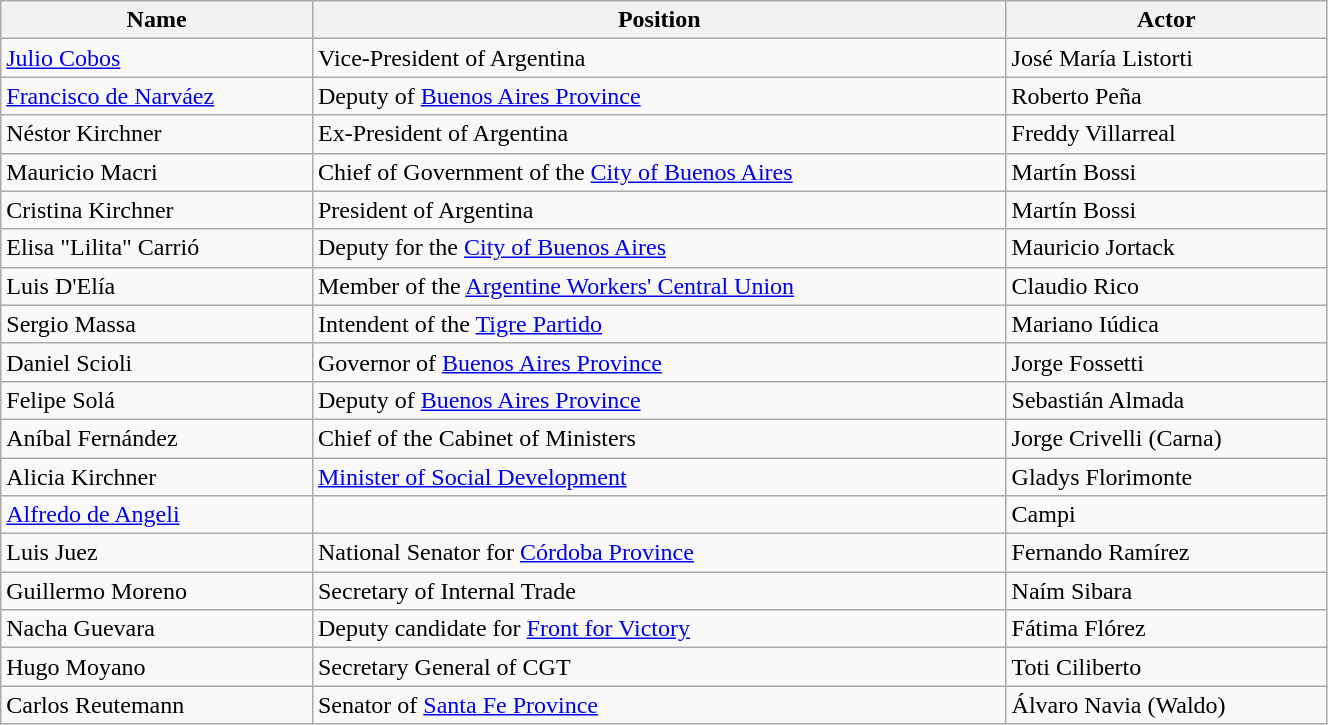<table class="wikitable" style="width:70%">
<tr>
<th>Name</th>
<th>Position</th>
<th>Actor</th>
</tr>
<tr>
<td><a href='#'>Julio Cobos</a></td>
<td>Vice-President of Argentina</td>
<td>José María Listorti</td>
</tr>
<tr>
<td><a href='#'>Francisco de Narváez</a></td>
<td>Deputy of <a href='#'>Buenos Aires Province</a></td>
<td>Roberto Peña</td>
</tr>
<tr>
<td>Néstor Kirchner</td>
<td>Ex-President of Argentina</td>
<td>Freddy Villarreal</td>
</tr>
<tr>
<td>Mauricio Macri</td>
<td>Chief of Government of the <a href='#'>City of Buenos Aires</a></td>
<td>Martín Bossi</td>
</tr>
<tr>
<td>Cristina Kirchner</td>
<td>President of Argentina</td>
<td>Martín Bossi</td>
</tr>
<tr>
<td>Elisa "Lilita" Carrió</td>
<td>Deputy for the <a href='#'>City of Buenos Aires</a></td>
<td>Mauricio Jortack</td>
</tr>
<tr>
<td>Luis D'Elía</td>
<td>Member of the <a href='#'>Argentine Workers' Central Union</a></td>
<td>Claudio Rico</td>
</tr>
<tr>
<td>Sergio Massa</td>
<td>Intendent of the <a href='#'>Tigre Partido</a></td>
<td>Mariano Iúdica</td>
</tr>
<tr>
<td>Daniel Scioli</td>
<td>Governor of <a href='#'>Buenos Aires Province</a></td>
<td>Jorge Fossetti</td>
</tr>
<tr>
<td>Felipe Solá</td>
<td>Deputy of <a href='#'>Buenos Aires Province</a></td>
<td>Sebastián Almada</td>
</tr>
<tr>
<td>Aníbal Fernández</td>
<td>Chief of the Cabinet of Ministers</td>
<td>Jorge Crivelli (Carna)</td>
</tr>
<tr>
<td>Alicia Kirchner</td>
<td><a href='#'>Minister of Social Development</a></td>
<td>Gladys Florimonte</td>
</tr>
<tr>
<td><a href='#'>Alfredo de Angeli</a></td>
<td></td>
<td>Campi</td>
</tr>
<tr>
<td>Luis Juez</td>
<td>National Senator for <a href='#'>Córdoba Province</a></td>
<td>Fernando Ramírez</td>
</tr>
<tr>
<td>Guillermo Moreno</td>
<td>Secretary of Internal Trade</td>
<td>Naím Sibara</td>
</tr>
<tr>
<td>Nacha Guevara</td>
<td>Deputy candidate for <a href='#'>Front for Victory</a></td>
<td>Fátima Flórez</td>
</tr>
<tr>
<td>Hugo Moyano</td>
<td>Secretary General of CGT</td>
<td>Toti Ciliberto</td>
</tr>
<tr>
<td>Carlos Reutemann</td>
<td>Senator of <a href='#'>Santa Fe Province</a></td>
<td>Álvaro Navia (Waldo)</td>
</tr>
</table>
